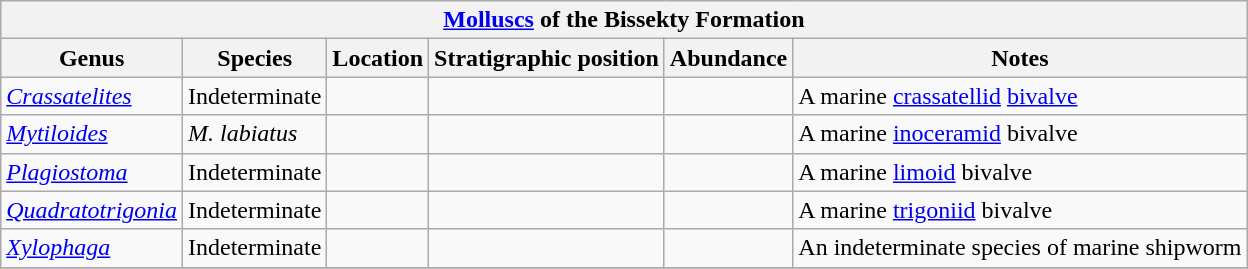<table class="wikitable" align="center">
<tr>
<th colspan="7" align="center"><strong><a href='#'>Molluscs</a> of the Bissekty Formation</strong></th>
</tr>
<tr>
<th>Genus</th>
<th>Species</th>
<th>Location</th>
<th>Stratigraphic position</th>
<th>Abundance</th>
<th>Notes</th>
</tr>
<tr>
<td><em><a href='#'>Crassatelites</a></em></td>
<td>Indeterminate</td>
<td></td>
<td></td>
<td></td>
<td>A marine <a href='#'>crassatellid</a> <a href='#'>bivalve</a></td>
</tr>
<tr>
<td><em><a href='#'>Mytiloides</a></em></td>
<td><em>M. labiatus</em></td>
<td></td>
<td></td>
<td></td>
<td>A marine <a href='#'>inoceramid</a> bivalve</td>
</tr>
<tr>
<td><em><a href='#'>Plagiostoma</a></em></td>
<td>Indeterminate</td>
<td></td>
<td></td>
<td></td>
<td>A marine <a href='#'>limoid</a> bivalve</td>
</tr>
<tr>
<td><em><a href='#'>Quadratotrigonia</a></em></td>
<td>Indeterminate</td>
<td></td>
<td></td>
<td></td>
<td>A marine <a href='#'>trigoniid</a> bivalve</td>
</tr>
<tr>
<td><em><a href='#'>Xylophaga</a></em></td>
<td>Indeterminate</td>
<td></td>
<td></td>
<td></td>
<td>An indeterminate species of marine shipworm</td>
</tr>
<tr>
</tr>
</table>
